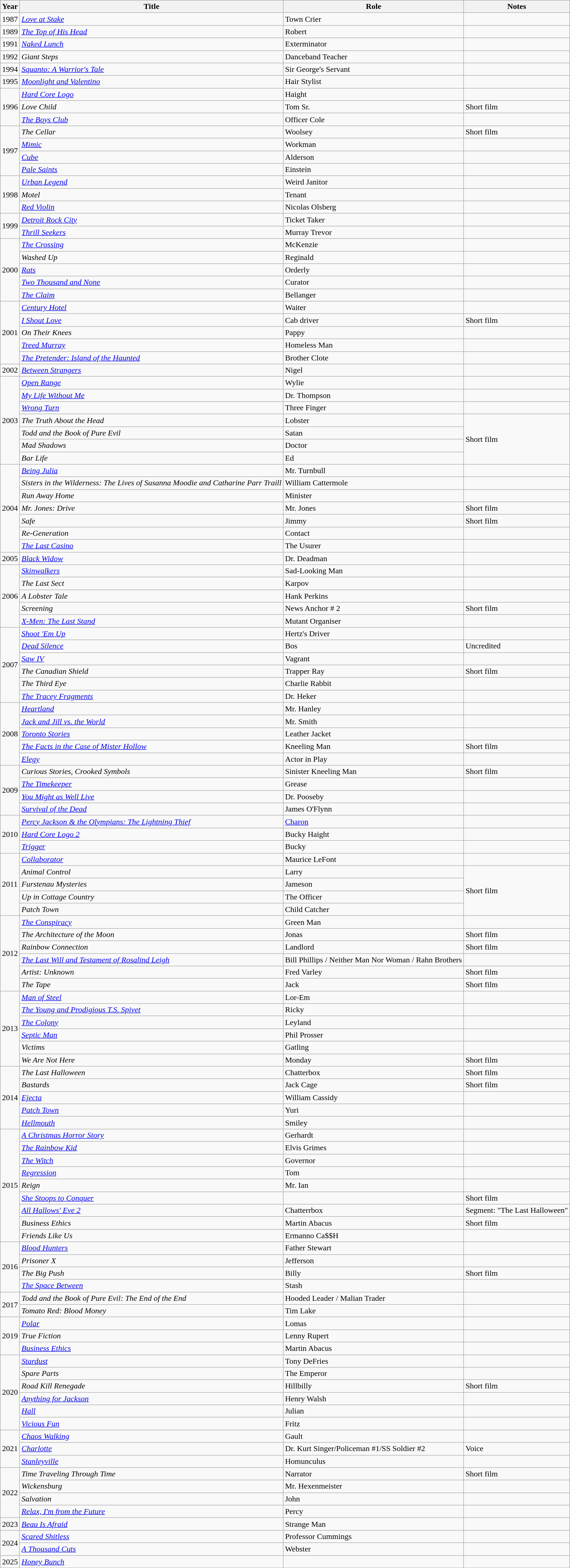<table class = "wikitable sortable">
<tr>
<th>Year</th>
<th>Title</th>
<th>Role</th>
<th class="unsortable">Notes</th>
</tr>
<tr>
<td>1987</td>
<td><em><a href='#'>Love at Stake</a></em></td>
<td>Town Crier</td>
<td></td>
</tr>
<tr>
<td>1989</td>
<td data-sort-value="Top of His Head, The"><em><a href='#'>The Top of His Head</a></em></td>
<td>Robert</td>
<td></td>
</tr>
<tr>
<td>1991</td>
<td><em><a href='#'>Naked Lunch</a></em></td>
<td>Exterminator</td>
<td></td>
</tr>
<tr>
<td>1992</td>
<td><em>Giant Steps</em></td>
<td>Danceband Teacher</td>
<td></td>
</tr>
<tr>
<td>1994</td>
<td><em><a href='#'>Squanto: A Warrior's Tale</a></em></td>
<td>Sir George's Servant</td>
<td></td>
</tr>
<tr>
<td>1995</td>
<td><em><a href='#'>Moonlight and Valentino</a></em></td>
<td>Hair Stylist</td>
<td></td>
</tr>
<tr>
<td rowspan="3">1996</td>
<td><em><a href='#'>Hard Core Logo</a></em></td>
<td>Haight</td>
<td></td>
</tr>
<tr>
<td><em>Love Child</em></td>
<td>Tom Sr.</td>
<td>Short film</td>
</tr>
<tr>
<td data-sort-value="Boys Club, The"><em><a href='#'>The Boys Club</a></em></td>
<td>Officer Cole</td>
<td></td>
</tr>
<tr>
<td rowspan="4">1997</td>
<td data-sort-value="Cellar, The"><em>The Cellar</em></td>
<td>Woolsey</td>
<td>Short film</td>
</tr>
<tr>
<td><em><a href='#'>Mimic</a></em></td>
<td>Workman</td>
<td></td>
</tr>
<tr>
<td><em><a href='#'>Cube</a></em></td>
<td>Alderson</td>
<td></td>
</tr>
<tr>
<td><em><a href='#'>Pale Saints</a></em></td>
<td>Einstein</td>
<td></td>
</tr>
<tr>
<td rowspan="3">1998</td>
<td><em><a href='#'>Urban Legend</a></em></td>
<td>Weird Janitor</td>
<td></td>
</tr>
<tr>
<td><em>Motel</em></td>
<td>Tenant</td>
<td></td>
</tr>
<tr>
<td><em><a href='#'>Red Violin</a></em></td>
<td>Nicolas Olsberg</td>
<td></td>
</tr>
<tr>
<td rowspan="2">1999</td>
<td><em><a href='#'>Detroit Rock City</a></em></td>
<td>Ticket Taker</td>
<td></td>
</tr>
<tr>
<td><em><a href='#'>Thrill Seekers</a></em></td>
<td>Murray Trevor</td>
<td></td>
</tr>
<tr>
<td rowspan="5">2000</td>
<td data-sort-value="Crossing, The"><em><a href='#'>The Crossing</a></em></td>
<td>McKenzie</td>
<td></td>
</tr>
<tr>
<td><em>Washed Up</em></td>
<td>Reginald</td>
<td></td>
</tr>
<tr>
<td><em><a href='#'>Rats</a></em></td>
<td>Orderly</td>
<td></td>
</tr>
<tr>
<td><em><a href='#'>Two Thousand and None</a></em></td>
<td>Curator</td>
<td></td>
</tr>
<tr>
<td data-sort-value="Claim, The"><em><a href='#'>The Claim</a></em></td>
<td>Bellanger</td>
<td></td>
</tr>
<tr>
<td rowspan="5">2001</td>
<td><em><a href='#'>Century Hotel</a></em></td>
<td>Waiter</td>
<td></td>
</tr>
<tr>
<td><em><a href='#'>I Shout Love</a></em></td>
<td>Cab driver</td>
<td>Short film</td>
</tr>
<tr>
<td><em>On Their Knees</em></td>
<td>Pappy</td>
<td></td>
</tr>
<tr>
<td><em><a href='#'>Treed Murray</a></em></td>
<td>Homeless Man</td>
<td></td>
</tr>
<tr>
<td data-sort-value="Pretender: Island of the Haunted, The"><em><a href='#'>The Pretender: Island of the Haunted</a></em></td>
<td>Brother Clote</td>
<td></td>
</tr>
<tr>
<td>2002</td>
<td><em><a href='#'>Between Strangers</a></em></td>
<td>Nigel</td>
<td></td>
</tr>
<tr>
<td rowspan="7">2003</td>
<td><em><a href='#'>Open Range</a></em></td>
<td>Wylie</td>
<td></td>
</tr>
<tr>
<td><em><a href='#'>My Life Without Me</a></em></td>
<td>Dr. Thompson</td>
<td></td>
</tr>
<tr>
<td><em><a href='#'>Wrong Turn</a></em></td>
<td>Three Finger</td>
<td></td>
</tr>
<tr>
<td data-sort-value="Truth About the Head, The"><em>The Truth About the Head</em></td>
<td>Lobster</td>
<td rowspan="4">Short film</td>
</tr>
<tr>
<td><em>Todd and the Book of Pure Evil</em></td>
<td>Satan</td>
</tr>
<tr>
<td><em>Mad Shadows</em></td>
<td>Doctor</td>
</tr>
<tr>
<td><em>Bar Life</em></td>
<td>Ed</td>
</tr>
<tr>
<td rowspan="7">2004</td>
<td><em><a href='#'>Being Julia</a></em></td>
<td>Mr. Turnbull</td>
<td></td>
</tr>
<tr>
<td><em>Sisters in the Wilderness: The Lives of Susanna Moodie and Catharine Parr Traill</em></td>
<td>William Cattermole</td>
<td></td>
</tr>
<tr>
<td><em>Run Away Home</em></td>
<td>Minister</td>
<td></td>
</tr>
<tr>
<td><em>Mr. Jones: Drive</em></td>
<td>Mr. Jones</td>
<td>Short film</td>
</tr>
<tr>
<td><em>Safe</em></td>
<td>Jimmy</td>
<td>Short film</td>
</tr>
<tr>
<td><em>Re-Generation</em></td>
<td>Contact</td>
<td></td>
</tr>
<tr>
<td data-sort-value="Last Casino, The"><em><a href='#'>The Last Casino</a></em></td>
<td>The Usurer</td>
<td></td>
</tr>
<tr>
<td>2005</td>
<td><em><a href='#'>Black Widow</a></em></td>
<td>Dr. Deadman</td>
<td></td>
</tr>
<tr>
<td rowspan="5">2006</td>
<td><em><a href='#'>Skinwalkers</a></em></td>
<td>Sad-Looking Man</td>
<td></td>
</tr>
<tr>
<td data-sort-value="Last Sect, The"><em>The Last Sect</em></td>
<td>Karpov</td>
<td></td>
</tr>
<tr>
<td data-sort-value="Lobster Tale, A"><em>A Lobster Tale</em></td>
<td>Hank Perkins</td>
<td></td>
</tr>
<tr>
<td><em>Screening</em></td>
<td>News Anchor # 2</td>
<td>Short film</td>
</tr>
<tr>
<td><em><a href='#'>X-Men: The Last Stand</a></em></td>
<td>Mutant Organiser</td>
<td></td>
</tr>
<tr>
<td rowspan="6">2007</td>
<td><em><a href='#'>Shoot 'Em Up</a></em></td>
<td>Hertz's Driver</td>
<td></td>
</tr>
<tr>
<td><em><a href='#'>Dead Silence</a></em></td>
<td>Bos</td>
<td>Uncredited</td>
</tr>
<tr>
<td><em><a href='#'>Saw IV</a></em></td>
<td>Vagrant</td>
<td></td>
</tr>
<tr>
<td data-sort-value="Canadian Shield, The"><em>The Canadian Shield</em></td>
<td>Trapper Ray</td>
<td>Short film</td>
</tr>
<tr>
<td data-sort-value="Third Eye, The"><em>The Third Eye</em></td>
<td>Charlie Rabbit</td>
<td></td>
</tr>
<tr>
<td data-sort-value="Tracey Fragments, The"><em><a href='#'>The Tracey Fragments</a></em></td>
<td>Dr. Heker</td>
<td></td>
</tr>
<tr>
<td rowspan="5">2008</td>
<td><em><a href='#'>Heartland</a></em></td>
<td>Mr. Hanley</td>
<td></td>
</tr>
<tr>
<td><em><a href='#'>Jack and Jill vs. the World</a></em></td>
<td>Mr. Smith</td>
<td></td>
</tr>
<tr>
<td><em><a href='#'>Toronto Stories</a></em></td>
<td>Leather Jacket</td>
<td></td>
</tr>
<tr>
<td data-sort-value="Facts in the Case of Mister Hollow, The"><em><a href='#'>The Facts in the Case of Mister Hollow</a></em></td>
<td>Kneeling Man</td>
<td>Short film</td>
</tr>
<tr>
<td><em><a href='#'>Elegy</a></em></td>
<td>Actor in Play</td>
<td></td>
</tr>
<tr>
<td rowspan="4">2009</td>
<td><em>Curious Stories, Crooked Symbols</em></td>
<td>Sinister Kneeling Man</td>
<td>Short film</td>
</tr>
<tr>
<td data-sort-value="Timekeeper, The"><em><a href='#'>The Timekeeper</a></em></td>
<td>Grease</td>
<td></td>
</tr>
<tr>
<td><em><a href='#'>You Might as Well Live</a></em></td>
<td>Dr. Pooseby</td>
<td></td>
</tr>
<tr>
<td><em><a href='#'>Survival of the Dead</a></em></td>
<td>James O'Flynn</td>
<td></td>
</tr>
<tr>
<td rowspan="3">2010</td>
<td><em><a href='#'>Percy Jackson & the Olympians: The Lightning Thief</a></em></td>
<td><a href='#'>Charon</a></td>
<td></td>
</tr>
<tr>
<td><em><a href='#'>Hard Core Logo 2</a></em></td>
<td>Bucky Haight</td>
<td></td>
</tr>
<tr>
<td><em><a href='#'>Trigger</a></em></td>
<td>Bucky</td>
<td></td>
</tr>
<tr>
<td rowspan="5">2011</td>
<td><em><a href='#'>Collaborator</a></em></td>
<td>Maurice LeFont</td>
<td></td>
</tr>
<tr>
<td><em>Animal Control</em></td>
<td>Larry</td>
<td rowspan="4">Short film</td>
</tr>
<tr>
<td><em>Furstenau Mysteries</em></td>
<td>Jameson</td>
</tr>
<tr>
<td><em>Up in Cottage Country</em></td>
<td>The Officer</td>
</tr>
<tr>
<td><em>Patch Town</em></td>
<td>Child Catcher</td>
</tr>
<tr>
<td rowspan="6">2012</td>
<td data-sort-value="Conspiracy, The"><em><a href='#'>The Conspiracy</a></em></td>
<td>Green Man</td>
<td></td>
</tr>
<tr>
<td data-sort-value="Architecture of the Moon, The"><em>The Architecture of the Moon</em></td>
<td>Jonas</td>
<td>Short film</td>
</tr>
<tr>
<td><em>Rainbow Connection</em></td>
<td>Landlord</td>
<td>Short film</td>
</tr>
<tr>
<td data-sort-value="Last Will and Testament of Rosalind Leigh, The"><em><a href='#'>The Last Will and Testament of Rosalind Leigh</a></em></td>
<td>Bill Phillips / Neither Man Nor Woman / Rahn Brothers</td>
<td></td>
</tr>
<tr>
<td><em>Artist: Unknown</em></td>
<td>Fred Varley</td>
<td>Short film</td>
</tr>
<tr>
<td data-sort-value="Tape, The"><em>The Tape</em></td>
<td>Jack</td>
<td>Short film</td>
</tr>
<tr>
<td rowspan="6">2013</td>
<td><em><a href='#'>Man of Steel</a></em></td>
<td>Lor-Em</td>
<td></td>
</tr>
<tr>
<td data-sort-value="Young and Prodigious T.S. Spivet, The"><em><a href='#'>The Young and Prodigious T.S. Spivet</a></em></td>
<td>Ricky</td>
<td></td>
</tr>
<tr>
<td data-sort-value="Colony, The"><em><a href='#'>The Colony</a></em></td>
<td>Leyland</td>
<td></td>
</tr>
<tr>
<td><em><a href='#'>Septic Man</a></em></td>
<td>Phil Prosser</td>
<td></td>
</tr>
<tr>
<td><em>Victims</em></td>
<td>Gatling</td>
<td></td>
</tr>
<tr>
<td><em>We Are Not Here</em></td>
<td>Monday</td>
<td>Short film</td>
</tr>
<tr>
<td rowspan="5">2014</td>
<td data-sort-value="Last Halloween, The"><em>The Last Halloween</em></td>
<td>Chatterbox</td>
<td>Short film</td>
</tr>
<tr>
<td><em>Bastards</em></td>
<td>Jack Cage</td>
<td>Short film</td>
</tr>
<tr>
<td><em><a href='#'>Ejecta</a></em></td>
<td>William Cassidy</td>
<td></td>
</tr>
<tr>
<td><em><a href='#'>Patch Town</a></em></td>
<td>Yuri</td>
<td></td>
</tr>
<tr>
<td><em><a href='#'>Hellmouth</a></em></td>
<td>Smiley</td>
<td></td>
</tr>
<tr>
<td rowspan="9">2015</td>
<td data-sort-value="Christmas Horror Story, A"><em><a href='#'>A Christmas Horror Story</a></em></td>
<td>Gerhardt</td>
<td></td>
</tr>
<tr>
<td data-sort-value="Rainbow Kid, The"><em><a href='#'>The Rainbow Kid</a></em></td>
<td>Elvis Grimes</td>
<td></td>
</tr>
<tr>
<td data-sort-value="Witch, The"><em><a href='#'>The Witch</a></em></td>
<td>Governor</td>
<td></td>
</tr>
<tr>
<td><em><a href='#'>Regression</a></em></td>
<td>Tom</td>
<td></td>
</tr>
<tr>
<td><em>Reign</em></td>
<td>Mr. Ian</td>
<td></td>
</tr>
<tr>
<td><em><a href='#'>She Stoops to Conquer</a></em></td>
<td></td>
<td>Short film</td>
</tr>
<tr>
<td><em><a href='#'>All Hallows' Eve 2</a></em></td>
<td>Chatterrbox</td>
<td>Segment: "The Last Halloween"</td>
</tr>
<tr>
<td><em>Business Ethics</em></td>
<td>Martin Abacus</td>
<td>Short film</td>
</tr>
<tr>
<td><em>Friends Like Us</em></td>
<td>Ermanno Ca$$H</td>
<td></td>
</tr>
<tr>
<td rowspan="4">2016</td>
<td><em><a href='#'>Blood Hunters</a></em></td>
<td>Father Stewart</td>
<td></td>
</tr>
<tr>
<td><em>Prisoner X</em></td>
<td>Jefferson</td>
<td></td>
</tr>
<tr>
<td data-sort-value="Big Push, The"><em>The Big Push</em></td>
<td>Billy</td>
<td>Short film</td>
</tr>
<tr>
<td data-sort-value="Space Between, The"><em><a href='#'>The Space Between</a></em></td>
<td>Stash</td>
<td></td>
</tr>
<tr>
<td rowspan="2">2017</td>
<td><em>Todd and the Book of Pure Evil: The End of the End</em></td>
<td>Hooded Leader / Malian Trader</td>
<td></td>
</tr>
<tr>
<td><em>Tomato Red: Blood Money</em></td>
<td>Tim Lake</td>
<td></td>
</tr>
<tr>
<td rowspan="3">2019</td>
<td><em><a href='#'>Polar</a></em></td>
<td>Lomas</td>
<td></td>
</tr>
<tr>
<td><em>True Fiction</em></td>
<td>Lenny Rupert</td>
<td></td>
</tr>
<tr>
<td><em><a href='#'>Business Ethics</a></em></td>
<td>Martin Abacus</td>
<td></td>
</tr>
<tr>
<td rowspan="6">2020</td>
<td><em><a href='#'>Stardust</a></em></td>
<td>Tony DeFries</td>
<td></td>
</tr>
<tr>
<td><em>Spare Parts</em></td>
<td>The Emperor</td>
<td></td>
</tr>
<tr>
<td><em>Road Kill Renegade</em></td>
<td>Hillbilly</td>
<td>Short film</td>
</tr>
<tr>
<td><em><a href='#'>Anything for Jackson</a></em></td>
<td>Henry Walsh</td>
<td></td>
</tr>
<tr>
<td><em><a href='#'>Hall</a></em></td>
<td>Julian</td>
<td></td>
</tr>
<tr>
<td><em><a href='#'>Vicious Fun</a></em></td>
<td>Fritz</td>
<td></td>
</tr>
<tr>
<td rowspan="3">2021</td>
<td><em><a href='#'>Chaos Walking</a></em></td>
<td>Gault</td>
<td></td>
</tr>
<tr>
<td><em><a href='#'>Charlotte</a></em></td>
<td>Dr. Kurt Singer/Policeman #1/SS Soldier #2</td>
<td>Voice</td>
</tr>
<tr>
<td><em><a href='#'>Stanleyville</a></em></td>
<td>Homunculus</td>
<td></td>
</tr>
<tr>
<td rowspan="4">2022</td>
<td><em>Time Traveling Through Time</em></td>
<td>Narrator</td>
<td>Short film</td>
</tr>
<tr>
<td><em>Wickensburg</em></td>
<td>Mr. Hexenmeister</td>
<td></td>
</tr>
<tr>
<td><em>Salvation</em></td>
<td>John</td>
<td></td>
</tr>
<tr>
<td><em><a href='#'>Relax, I'm from the Future</a></em></td>
<td>Percy</td>
<td></td>
</tr>
<tr>
<td>2023</td>
<td><em><a href='#'>Beau Is Afraid</a></em></td>
<td>Strange Man</td>
<td></td>
</tr>
<tr>
<td rowspan=2>2024</td>
<td><em><a href='#'>Scared Shitless</a></em></td>
<td>Professor Cummings</td>
<td></td>
</tr>
<tr>
<td data-sort-value="Thousand Cuts, A"><em><a href='#'>A Thousand Cuts</a></em></td>
<td>Webster</td>
<td></td>
</tr>
<tr>
<td>2025</td>
<td><em><a href='#'>Honey Bunch</a></em></td>
<td></td>
<td></td>
</tr>
</table>
